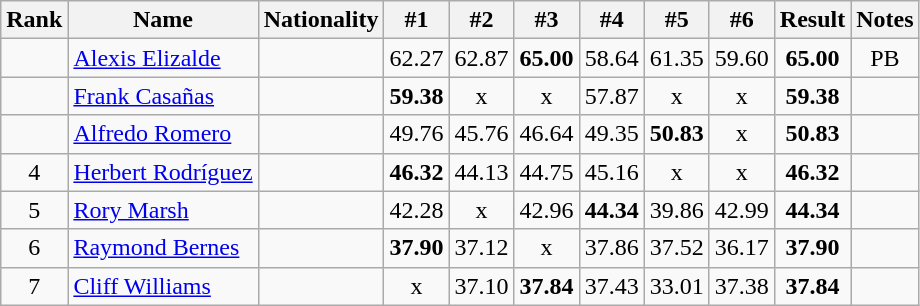<table class="wikitable sortable" style="text-align:center">
<tr>
<th>Rank</th>
<th>Name</th>
<th>Nationality</th>
<th>#1</th>
<th>#2</th>
<th>#3</th>
<th>#4</th>
<th>#5</th>
<th>#6</th>
<th>Result</th>
<th>Notes</th>
</tr>
<tr>
<td></td>
<td align=left><a href='#'>Alexis Elizalde</a></td>
<td align=left></td>
<td>62.27</td>
<td>62.87</td>
<td><strong>65.00</strong></td>
<td>58.64</td>
<td>61.35</td>
<td>59.60</td>
<td><strong>65.00</strong></td>
<td>PB</td>
</tr>
<tr>
<td></td>
<td align=left><a href='#'>Frank Casañas</a></td>
<td align=left></td>
<td><strong>59.38</strong></td>
<td>x</td>
<td>x</td>
<td>57.87</td>
<td>x</td>
<td>x</td>
<td><strong>59.38</strong></td>
<td></td>
</tr>
<tr>
<td></td>
<td align=left><a href='#'>Alfredo Romero</a></td>
<td align=left></td>
<td>49.76</td>
<td>45.76</td>
<td>46.64</td>
<td>49.35</td>
<td><strong>50.83</strong></td>
<td>x</td>
<td><strong>50.83</strong></td>
<td></td>
</tr>
<tr>
<td>4</td>
<td align=left><a href='#'>Herbert Rodríguez</a></td>
<td align=left></td>
<td><strong>46.32</strong></td>
<td>44.13</td>
<td>44.75</td>
<td>45.16</td>
<td>x</td>
<td>x</td>
<td><strong>46.32</strong></td>
<td></td>
</tr>
<tr>
<td>5</td>
<td align=left><a href='#'>Rory Marsh</a></td>
<td align=left></td>
<td>42.28</td>
<td>x</td>
<td>42.96</td>
<td><strong>44.34</strong></td>
<td>39.86</td>
<td>42.99</td>
<td><strong>44.34</strong></td>
<td></td>
</tr>
<tr>
<td>6</td>
<td align=left><a href='#'>Raymond Bernes</a></td>
<td align=left></td>
<td><strong>37.90</strong></td>
<td>37.12</td>
<td>x</td>
<td>37.86</td>
<td>37.52</td>
<td>36.17</td>
<td><strong>37.90</strong></td>
<td></td>
</tr>
<tr>
<td>7</td>
<td align=left><a href='#'>Cliff Williams</a></td>
<td align=left></td>
<td>x</td>
<td>37.10</td>
<td><strong>37.84</strong></td>
<td>37.43</td>
<td>33.01</td>
<td>37.38</td>
<td><strong>37.84</strong></td>
<td></td>
</tr>
</table>
